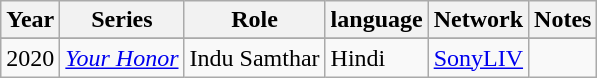<table class="wikitable sortable">
<tr>
<th>Year</th>
<th>Series</th>
<th>Role</th>
<th>language</th>
<th>Network</th>
<th>Notes</th>
</tr>
<tr>
</tr>
<tr>
<td>2020</td>
<td><em><a href='#'>Your Honor</a></em></td>
<td>Indu Samthar</td>
<td>Hindi</td>
<td><a href='#'>SonyLIV</a></td>
<td></td>
</tr>
</table>
